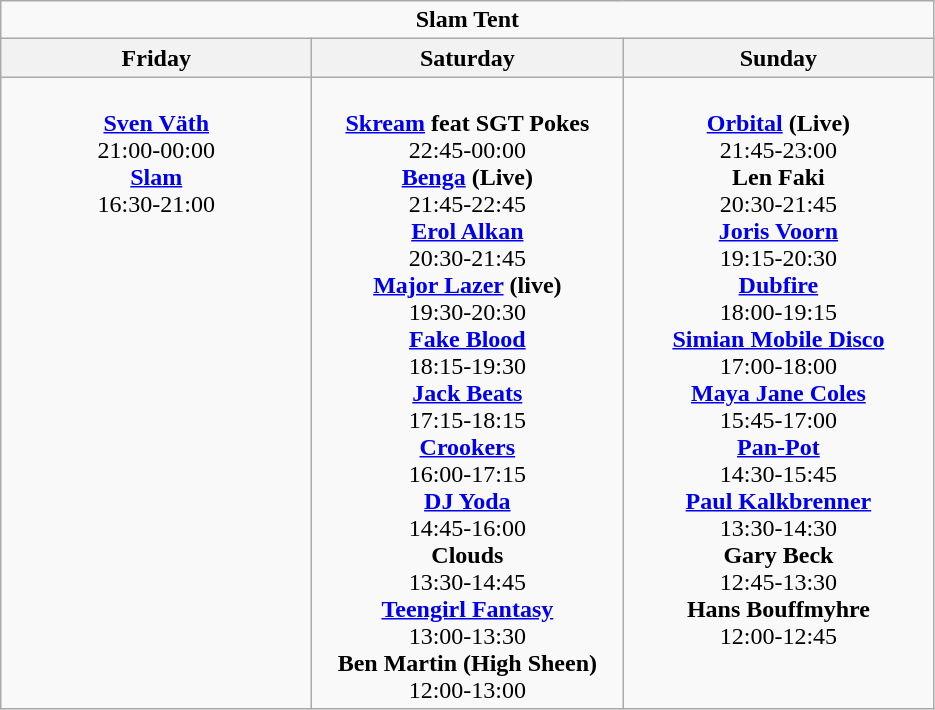<table class="wikitable">
<tr>
<td colspan="3" style="text-align:center;"><strong>Slam Tent</strong></td>
</tr>
<tr>
<th>Friday</th>
<th>Saturday</th>
<th>Sunday</th>
</tr>
<tr>
<td style="text-align:center; vertical-align:top; width:200px;"><br><strong><a href='#'>Sven Väth</a></strong>
<br> 21:00-00:00
<br> <strong><a href='#'>Slam</a></strong>
<br> 16:30-21:00</td>
<td style="text-align:center; vertical-align:top; width:200px;"><br><strong><a href='#'>Skream</a> feat SGT Pokes</strong>
<br> 22:45-00:00
<br> <strong><a href='#'>Benga</a> (Live)</strong>
<br> 21:45-22:45
<br> <strong><a href='#'>Erol Alkan</a></strong>
<br> 20:30-21:45
<br> <strong><a href='#'>Major Lazer</a> (live)</strong>
<br> 19:30-20:30
<br> <strong><a href='#'>Fake Blood</a></strong>
<br> 18:15-19:30
<br> <strong><a href='#'>Jack Beats</a></strong>
<br> 17:15-18:15
<br> <strong><a href='#'>Crookers</a></strong>
<br> 16:00-17:15
<br> <strong><a href='#'>DJ Yoda</a></strong>
<br> 14:45-16:00
<br> <strong>Clouds</strong>
<br> 13:30-14:45
<br> <strong><a href='#'>Teengirl Fantasy</a></strong>
<br> 13:00-13:30
<br> <strong>Ben Martin (High Sheen)</strong>
<br> 12:00-13:00</td>
<td style="text-align:center; vertical-align:top; width:200px;"><br><strong><a href='#'>Orbital</a> (Live)</strong>
<br> 21:45-23:00
<br> <strong>Len Faki</strong>
<br> 20:30-21:45
<br> <strong><a href='#'>Joris Voorn</a></strong>
<br> 19:15-20:30
<br> <strong><a href='#'>Dubfire</a></strong>
<br> 18:00-19:15
<br> <strong><a href='#'>Simian Mobile Disco</a></strong>
<br> 17:00-18:00
<br> <strong><a href='#'>Maya Jane Coles</a></strong>
<br> 15:45-17:00
<br> <strong><a href='#'>Pan-Pot</a></strong>
<br> 14:30-15:45
<br> <strong><a href='#'>Paul Kalkbrenner</a></strong>
<br> 13:30-14:30
<br> <strong>Gary Beck</strong>
<br> 12:45-13:30
<br> <strong>Hans Bouffmyhre</strong>
<br> 12:00-12:45</td>
</tr>
</table>
